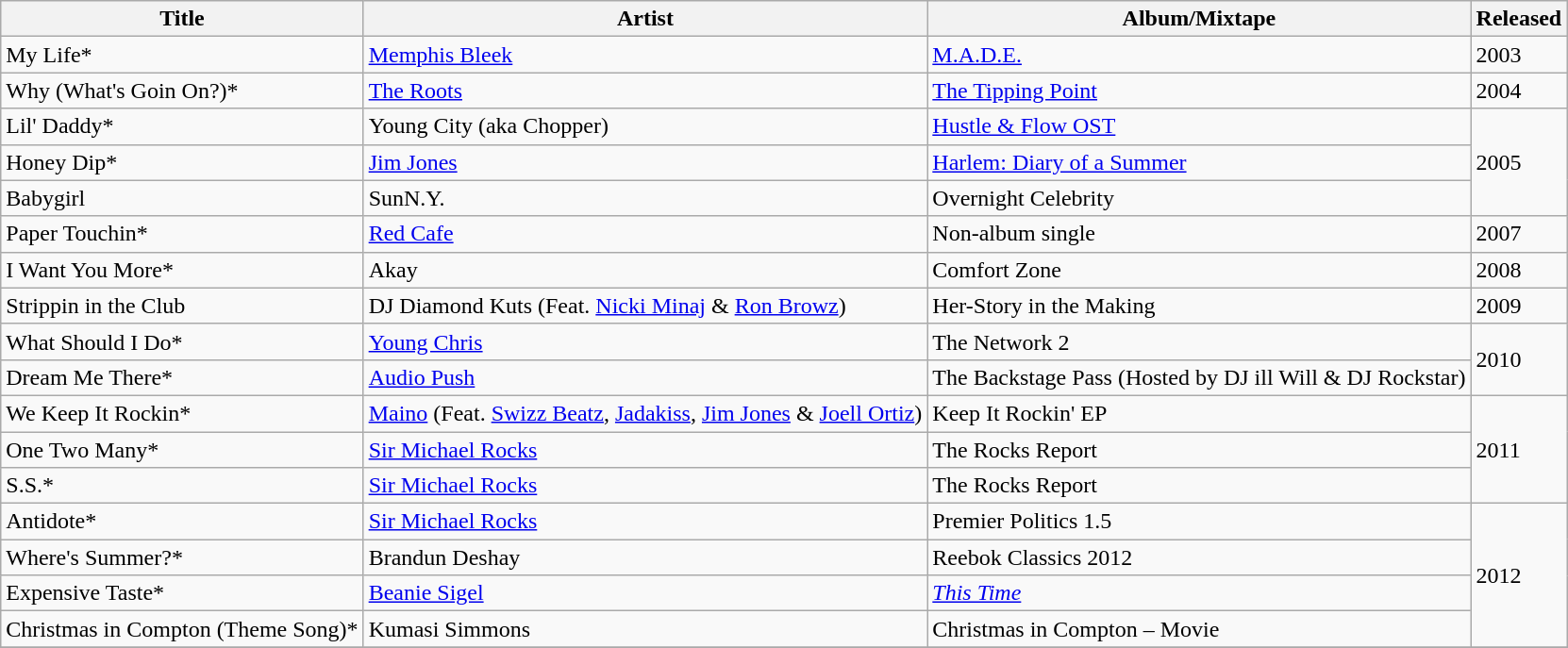<table class="wikitable">
<tr>
<th>Title</th>
<th>Artist</th>
<th>Album/Mixtape</th>
<th>Released</th>
</tr>
<tr>
<td>My Life*</td>
<td><a href='#'>Memphis Bleek</a></td>
<td><a href='#'>M.A.D.E.</a></td>
<td>2003</td>
</tr>
<tr>
<td>Why (What's Goin On?)*</td>
<td><a href='#'>The Roots</a></td>
<td><a href='#'>The Tipping Point</a></td>
<td>2004</td>
</tr>
<tr>
<td>Lil' Daddy*</td>
<td>Young City (aka Chopper)</td>
<td><a href='#'>Hustle & Flow OST</a></td>
<td rowspan="3">2005</td>
</tr>
<tr>
<td>Honey Dip*</td>
<td><a href='#'>Jim Jones</a></td>
<td><a href='#'>Harlem: Diary of a Summer</a></td>
</tr>
<tr>
<td>Babygirl</td>
<td>SunN.Y.</td>
<td>Overnight Celebrity</td>
</tr>
<tr>
<td>Paper Touchin*</td>
<td><a href='#'>Red Cafe</a></td>
<td>Non-album single</td>
<td>2007</td>
</tr>
<tr>
<td>I Want You More*</td>
<td>Akay</td>
<td>Comfort Zone</td>
<td rowspan="1">2008</td>
</tr>
<tr>
<td>Strippin in the Club</td>
<td>DJ Diamond Kuts (Feat. <a href='#'>Nicki Minaj</a> & <a href='#'>Ron Browz</a>)</td>
<td>Her-Story in the Making</td>
<td>2009</td>
</tr>
<tr>
<td>What Should I Do*</td>
<td><a href='#'>Young Chris</a></td>
<td>The Network 2</td>
<td rowspan="2">2010</td>
</tr>
<tr>
<td>Dream Me There*</td>
<td><a href='#'>Audio Push</a></td>
<td>The Backstage Pass (Hosted by DJ ill Will & DJ Rockstar)</td>
</tr>
<tr>
<td>We Keep It Rockin*</td>
<td><a href='#'>Maino</a> (Feat. <a href='#'>Swizz Beatz</a>, <a href='#'>Jadakiss</a>, <a href='#'>Jim Jones</a> & <a href='#'>Joell Ortiz</a>)</td>
<td>Keep It Rockin' EP</td>
<td rowspan="3">2011</td>
</tr>
<tr>
<td>One Two Many*</td>
<td><a href='#'>Sir Michael Rocks</a></td>
<td>The Rocks Report</td>
</tr>
<tr>
<td>S.S.*</td>
<td><a href='#'>Sir Michael Rocks</a></td>
<td>The Rocks Report</td>
</tr>
<tr>
<td>Antidote*</td>
<td><a href='#'>Sir Michael Rocks</a></td>
<td>Premier Politics 1.5</td>
<td rowspan="4">2012</td>
</tr>
<tr>
<td>Where's Summer?*</td>
<td>Brandun Deshay</td>
<td>Reebok Classics 2012</td>
</tr>
<tr>
<td>Expensive Taste*</td>
<td><a href='#'>Beanie Sigel</a></td>
<td><em><a href='#'>This Time</a></em></td>
</tr>
<tr>
<td>Christmas in Compton (Theme Song)*</td>
<td>Kumasi Simmons</td>
<td>Christmas in Compton – Movie</td>
</tr>
<tr>
</tr>
</table>
